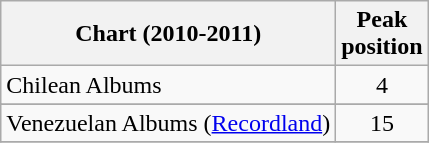<table class="wikitable sortable">
<tr>
<th align="left">Chart (2010-2011)</th>
<th style="text-align:center;">Peak<br>position</th>
</tr>
<tr>
<td align="left">Chilean Albums</td>
<td style="text-align:center;">4</td>
</tr>
<tr>
</tr>
<tr>
</tr>
<tr>
</tr>
<tr>
</tr>
<tr>
<td>Venezuelan Albums (<a href='#'>Recordland</a>)</td>
<td style="text-align:center;">15</td>
</tr>
<tr>
</tr>
</table>
